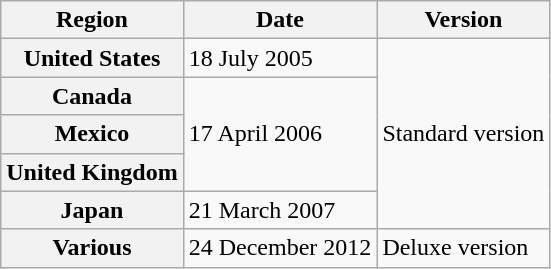<table class="wikitable plainrowheaders">
<tr>
<th scope="col">Region</th>
<th scope="col">Date</th>
<th scope="col">Version</th>
</tr>
<tr>
<th scope="row">United States</th>
<td>18 July 2005</td>
<td rowspan="5">Standard version</td>
</tr>
<tr>
<th scope="row">Canada</th>
<td rowspan="3">17 April 2006</td>
</tr>
<tr>
<th scope="row">Mexico</th>
</tr>
<tr>
<th scope="row">United Kingdom</th>
</tr>
<tr>
<th scope="row">Japan</th>
<td>21 March 2007</td>
</tr>
<tr>
<th scope="row">Various</th>
<td>24 December 2012</td>
<td>Deluxe version</td>
</tr>
</table>
